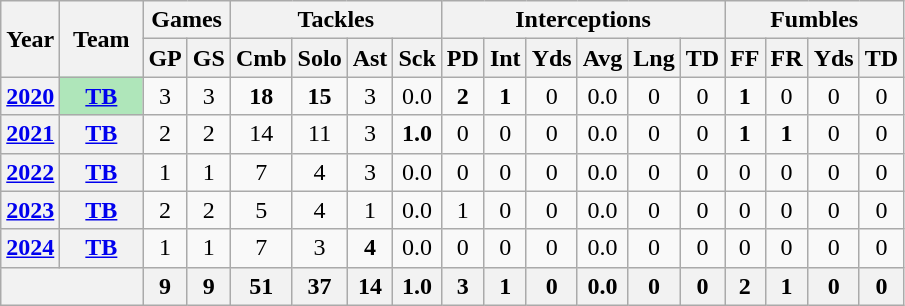<table class="wikitable" style="text-align: center;">
<tr>
<th rowspan="2">Year</th>
<th rowspan="2">Team</th>
<th colspan="2">Games</th>
<th colspan="4">Tackles</th>
<th colspan="6">Interceptions</th>
<th colspan="4">Fumbles</th>
</tr>
<tr>
<th>GP</th>
<th>GS</th>
<th>Cmb</th>
<th>Solo</th>
<th>Ast</th>
<th>Sck</th>
<th>PD</th>
<th>Int</th>
<th>Yds</th>
<th>Avg</th>
<th>Lng</th>
<th>TD</th>
<th>FF</th>
<th>FR</th>
<th>Yds</th>
<th>TD</th>
</tr>
<tr>
<th><a href='#'>2020</a></th>
<th style="background:#afe6ba; width:3em;"><a href='#'>TB</a></th>
<td>3</td>
<td>3</td>
<td><strong>18</strong></td>
<td><strong>15</strong></td>
<td>3</td>
<td>0.0</td>
<td><strong>2</strong></td>
<td><strong>1</strong></td>
<td>0</td>
<td>0.0</td>
<td>0</td>
<td>0</td>
<td><strong>1</strong></td>
<td>0</td>
<td>0</td>
<td>0</td>
</tr>
<tr>
<th><a href='#'>2021</a></th>
<th><a href='#'>TB</a></th>
<td>2</td>
<td>2</td>
<td>14</td>
<td>11</td>
<td>3</td>
<td><strong>1.0</strong></td>
<td>0</td>
<td>0</td>
<td>0</td>
<td>0.0</td>
<td>0</td>
<td>0</td>
<td><strong>1</strong></td>
<td><strong>1</strong></td>
<td>0</td>
<td>0</td>
</tr>
<tr>
<th><a href='#'>2022</a></th>
<th><a href='#'>TB</a></th>
<td>1</td>
<td>1</td>
<td>7</td>
<td>4</td>
<td>3</td>
<td>0.0</td>
<td>0</td>
<td>0</td>
<td>0</td>
<td>0.0</td>
<td>0</td>
<td>0</td>
<td>0</td>
<td>0</td>
<td>0</td>
<td>0</td>
</tr>
<tr>
<th><a href='#'>2023</a></th>
<th><a href='#'>TB</a></th>
<td>2</td>
<td>2</td>
<td>5</td>
<td>4</td>
<td>1</td>
<td>0.0</td>
<td>1</td>
<td>0</td>
<td>0</td>
<td>0.0</td>
<td>0</td>
<td>0</td>
<td>0</td>
<td>0</td>
<td>0</td>
<td>0</td>
</tr>
<tr>
<th><a href='#'>2024</a></th>
<th><a href='#'>TB</a></th>
<td>1</td>
<td>1</td>
<td>7</td>
<td>3</td>
<td><strong>4</strong></td>
<td>0.0</td>
<td>0</td>
<td>0</td>
<td>0</td>
<td>0.0</td>
<td>0</td>
<td>0</td>
<td>0</td>
<td>0</td>
<td>0</td>
<td>0</td>
</tr>
<tr>
<th colspan="2"></th>
<th>9</th>
<th>9</th>
<th>51</th>
<th>37</th>
<th>14</th>
<th>1.0</th>
<th>3</th>
<th>1</th>
<th>0</th>
<th>0.0</th>
<th>0</th>
<th>0</th>
<th>2</th>
<th>1</th>
<th>0</th>
<th>0</th>
</tr>
</table>
